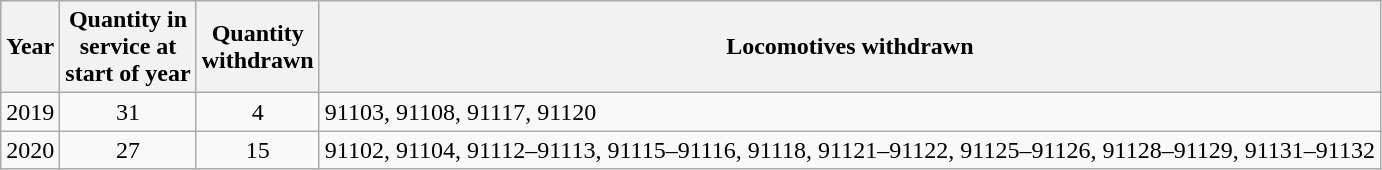<table class=wikitable style=text-align:center>
<tr>
<th>Year</th>
<th>Quantity in<br>service at<br>start of year</th>
<th>Quantity<br>withdrawn</th>
<th>Locomotives withdrawn</th>
</tr>
<tr>
<td>2019</td>
<td>31</td>
<td>4</td>
<td align=left>91103, 91108, 91117, 91120</td>
</tr>
<tr>
<td>2020</td>
<td>27</td>
<td>15</td>
<td align="left">91102, 91104, 91112–91113, 91115–91116, 91118, 91121–91122, 91125–91126, 91128–91129, 91131–91132</td>
</tr>
</table>
